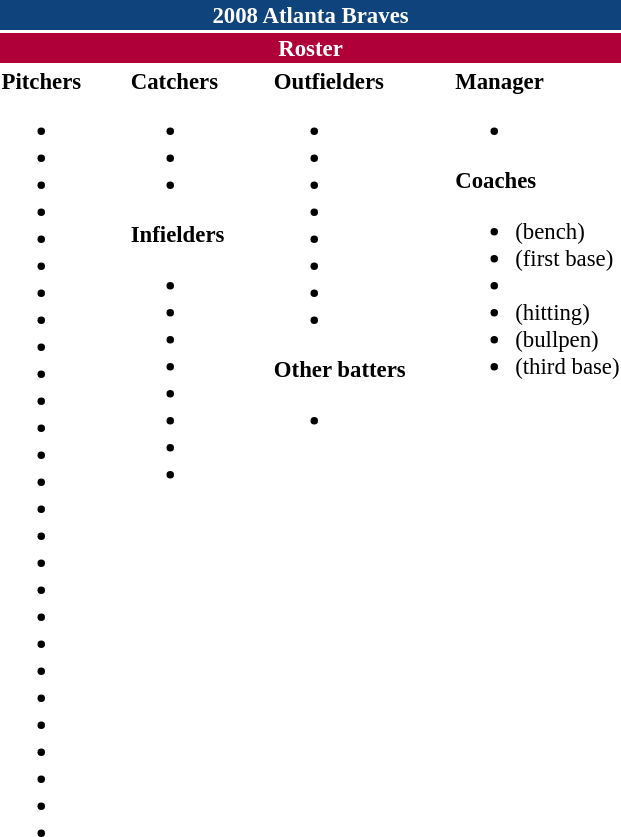<table class="toccolours" style="font-size: 95%;">
<tr>
<th colspan="10" style="background:#0f437c; color:#fff; text-align:center;">2008 Atlanta Braves</th>
</tr>
<tr>
<td colspan="10" style="background:#af0039; color:white; text-align:center;"><strong>Roster</strong></td>
</tr>
<tr>
<td valign="top"><strong>Pitchers</strong><br><ul><li></li><li></li><li></li><li></li><li></li><li></li><li></li><li></li><li></li><li></li><li></li><li></li><li></li><li></li><li></li><li></li><li></li><li></li><li></li><li></li><li></li><li></li><li></li><li></li><li></li><li></li><li></li></ul></td>
<td style="width:25px;"></td>
<td valign="top"><strong>Catchers</strong><br><ul><li></li><li></li><li></li></ul><strong>Infielders</strong><ul><li></li><li></li><li></li><li></li><li></li><li></li><li></li><li></li></ul></td>
<td style="width:25px;"></td>
<td valign="top"><strong>Outfielders</strong><br><ul><li></li><li></li><li></li><li></li><li></li><li></li><li></li><li></li></ul><strong>Other batters</strong><ul><li></li></ul></td>
<td style="width:25px;"></td>
<td valign="top"><strong>Manager</strong><br><ul><li></li></ul><strong>Coaches</strong><ul><li> (bench)</li><li> (first base)</li><li></li><li> (hitting)</li><li> (bullpen)</li><li> (third base)</li></ul></td>
</tr>
</table>
